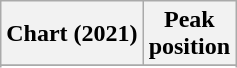<table class="wikitable plainrowheaders" style="text-align:center;">
<tr>
<th>Chart (2021)</th>
<th>Peak<br>position</th>
</tr>
<tr>
</tr>
<tr>
</tr>
</table>
